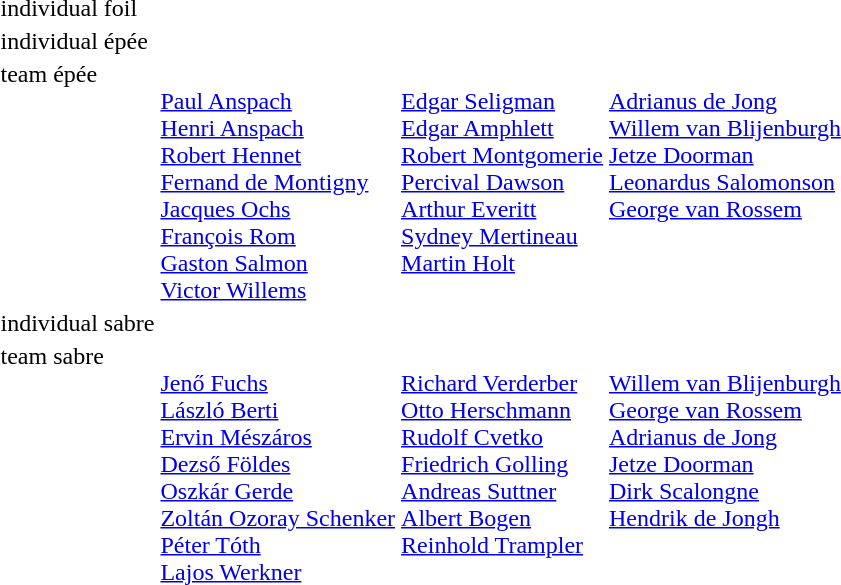<table>
<tr>
<td>individual foil<br></td>
<td></td>
<td></td>
<td></td>
</tr>
<tr>
<td>individual épée<br></td>
<td></td>
<td></td>
<td></td>
</tr>
<tr valign="top">
<td>team épée<br></td>
<td valign=top> <br> <a href='#'>Paul Anspach</a> <br> <a href='#'>Henri Anspach</a> <br> <a href='#'>Robert Hennet</a> <br> <a href='#'>Fernand de Montigny</a> <br> <a href='#'>Jacques Ochs</a> <br> <a href='#'>François Rom</a> <br> <a href='#'>Gaston Salmon</a> <br> <a href='#'>Victor Willems</a></td>
<td valign=top> <br> <a href='#'>Edgar Seligman</a> <br> <a href='#'>Edgar Amphlett</a> <br> <a href='#'>Robert Montgomerie</a> <br> <a href='#'>Percival Dawson</a> <br> <a href='#'>Arthur Everitt</a> <br> <a href='#'>Sydney Mertineau</a> <br> <a href='#'>Martin Holt</a></td>
<td valign=top> <br> <a href='#'>Adrianus de Jong</a> <br> <a href='#'>Willem van Blijenburgh</a> <br> <a href='#'>Jetze Doorman</a> <br> <a href='#'>Leonardus Salomonson</a> <br> <a href='#'>George van Rossem</a></td>
</tr>
<tr>
<td>individual sabre<br></td>
<td></td>
<td></td>
<td></td>
</tr>
<tr valign="top">
<td>team sabre<br></td>
<td valign=top> <br> <a href='#'>Jenő Fuchs</a> <br> <a href='#'>László Berti</a> <br> <a href='#'>Ervin Mészáros</a> <br> <a href='#'>Dezső Földes</a> <br> <a href='#'>Oszkár Gerde</a> <br> <a href='#'>Zoltán Ozoray Schenker</a> <br> <a href='#'>Péter Tóth</a> <br> <a href='#'>Lajos Werkner</a></td>
<td valign=top> <br> <a href='#'>Richard Verderber</a> <br> <a href='#'>Otto Herschmann</a> <br> <a href='#'>Rudolf Cvetko</a> <br> <a href='#'>Friedrich Golling</a> <br> <a href='#'>Andreas Suttner</a> <br> <a href='#'>Albert Bogen</a> <br> <a href='#'>Reinhold Trampler</a></td>
<td valign=top> <br> <a href='#'>Willem van Blijenburgh</a> <br> <a href='#'>George van Rossem</a> <br> <a href='#'>Adrianus de Jong</a> <br> <a href='#'>Jetze Doorman</a> <br> <a href='#'>Dirk Scalongne</a> <br> <a href='#'>Hendrik de Jongh</a></td>
</tr>
</table>
